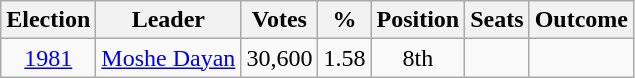<table class=wikitable style=text-align:center>
<tr>
<th>Election</th>
<th>Leader</th>
<th>Votes</th>
<th>%</th>
<th>Position</th>
<th>Seats</th>
<th>Outcome</th>
</tr>
<tr>
<td><a href='#'>1981</a></td>
<td><a href='#'>Moshe Dayan</a></td>
<td>30,600</td>
<td>1.58</td>
<td> 8th</td>
<td></td>
<td></td>
</tr>
</table>
